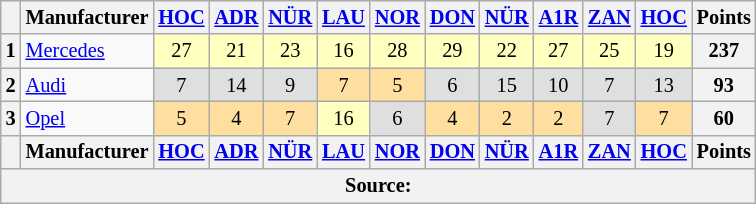<table class="wikitable" style="font-size:85%; text-align:center">
<tr style="background:#f9f9f9" valign="top">
<th valign="middle"></th>
<th valign="middle">Manufacturer</th>
<th><a href='#'>HOC</a><br></th>
<th><a href='#'>ADR</a><br></th>
<th><a href='#'>NÜR</a><br></th>
<th><a href='#'>LAU</a><br></th>
<th><a href='#'>NOR</a><br></th>
<th><a href='#'>DON</a><br></th>
<th><a href='#'>NÜR</a><br></th>
<th><a href='#'>A1R</a><br></th>
<th><a href='#'>ZAN</a><br></th>
<th><a href='#'>HOC</a><br></th>
<th valign="middle">Points</th>
</tr>
<tr>
<th>1</th>
<td align="left"><a href='#'>Mercedes</a></td>
<td style="background:#FFFFBF;">27</td>
<td style="background:#FFFFBF;">21</td>
<td style="background:#FFFFBF;">23</td>
<td style="background:#FFFFBF;">16</td>
<td style="background:#FFFFBF;">28</td>
<td style="background:#FFFFBF;">29</td>
<td style="background:#FFFFBF;">22</td>
<td style="background:#FFFFBF;">27</td>
<td style="background:#FFFFBF;">25</td>
<td style="background:#FFFFBF;">19</td>
<th>237</th>
</tr>
<tr>
<th>2</th>
<td align="left"><a href='#'>Audi</a></td>
<td style="background:#DFDFDF;">7</td>
<td style="background:#DFDFDF;">14</td>
<td style="background:#DFDFDF;">9</td>
<td style="background:#FFDF9F;">7</td>
<td style="background:#FFDF9F;">5</td>
<td style="background:#DFDFDF;">6</td>
<td style="background:#DFDFDF;">15</td>
<td style="background:#DFDFDF;">10</td>
<td style="background:#DFDFDF;">7</td>
<td style="background:#DFDFDF;">13</td>
<th>93</th>
</tr>
<tr>
<th>3</th>
<td align="left"><a href='#'>Opel</a></td>
<td style="background:#FFDF9F;">5</td>
<td style="background:#FFDF9F;">4</td>
<td style="background:#FFDF9F;">7</td>
<td style="background:#FFFFBF;">16</td>
<td style="background:#DFDFDF;">6</td>
<td style="background:#FFDF9F;">4</td>
<td style="background:#FFDF9F;">2</td>
<td style="background:#FFDF9F;">2</td>
<td style="background:#DFDFDF;">7</td>
<td style="background:#FFDF9F;">7</td>
<th>60</th>
</tr>
<tr>
<th valign="middle"></th>
<th valign="middle">Manufacturer</th>
<th><a href='#'>HOC</a><br></th>
<th><a href='#'>ADR</a><br></th>
<th><a href='#'>NÜR</a><br></th>
<th><a href='#'>LAU</a><br></th>
<th><a href='#'>NOR</a><br></th>
<th><a href='#'>DON</a><br></th>
<th><a href='#'>NÜR</a><br></th>
<th><a href='#'>A1R</a><br></th>
<th><a href='#'>ZAN</a><br></th>
<th><a href='#'>HOC</a><br></th>
<th valign="middle">Points</th>
</tr>
<tr>
<th colspan="13">Source:</th>
</tr>
</table>
